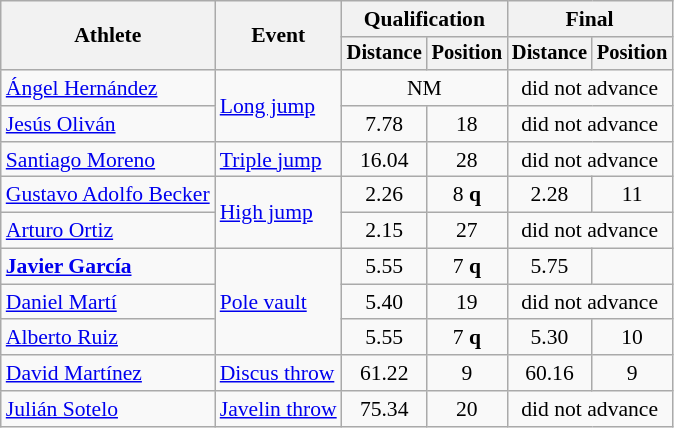<table class=wikitable style="font-size:90%">
<tr>
<th rowspan="2">Athlete</th>
<th rowspan="2">Event</th>
<th colspan="2">Qualification</th>
<th colspan="2">Final</th>
</tr>
<tr style="font-size:95%">
<th>Distance</th>
<th>Position</th>
<th>Distance</th>
<th>Position</th>
</tr>
<tr align=center>
<td align=left><a href='#'>Ángel Hernández</a></td>
<td align=left rowspan=2><a href='#'>Long jump</a></td>
<td colspan=2>NM</td>
<td colspan=2>did not advance</td>
</tr>
<tr align=center>
<td align=left><a href='#'>Jesús Oliván</a></td>
<td>7.78</td>
<td>18</td>
<td colspan=2>did not advance</td>
</tr>
<tr align=center>
<td align=left><a href='#'>Santiago Moreno</a></td>
<td align=left><a href='#'>Triple jump</a></td>
<td>16.04</td>
<td>28</td>
<td colspan=2>did not advance</td>
</tr>
<tr align=center>
<td align=left><a href='#'>Gustavo Adolfo Becker</a></td>
<td align=left rowspan=2><a href='#'>High jump</a></td>
<td>2.26</td>
<td>8 <strong>q</strong></td>
<td>2.28</td>
<td>11</td>
</tr>
<tr align=center>
<td align=left><a href='#'>Arturo Ortiz</a></td>
<td>2.15</td>
<td>27</td>
<td colspan=2>did not advance</td>
</tr>
<tr align=center>
<td align=left><strong><a href='#'>Javier García</a></strong></td>
<td align=left rowspan=3><a href='#'>Pole vault</a></td>
<td>5.55</td>
<td>7 <strong>q</strong></td>
<td>5.75</td>
<td></td>
</tr>
<tr align=center>
<td align=left><a href='#'>Daniel Martí</a></td>
<td>5.40</td>
<td>19</td>
<td colspan=2>did not advance</td>
</tr>
<tr align=center>
<td align=left><a href='#'>Alberto Ruiz</a></td>
<td>5.55</td>
<td>7 <strong>q</strong></td>
<td>5.30</td>
<td>10</td>
</tr>
<tr align=center>
<td align=left><a href='#'>David Martínez</a></td>
<td align=left><a href='#'>Discus throw</a></td>
<td>61.22</td>
<td>9</td>
<td>60.16</td>
<td>9</td>
</tr>
<tr align=center>
<td align=left><a href='#'>Julián Sotelo</a></td>
<td align=left><a href='#'>Javelin throw</a></td>
<td>75.34</td>
<td>20</td>
<td colspan=2>did not advance</td>
</tr>
</table>
